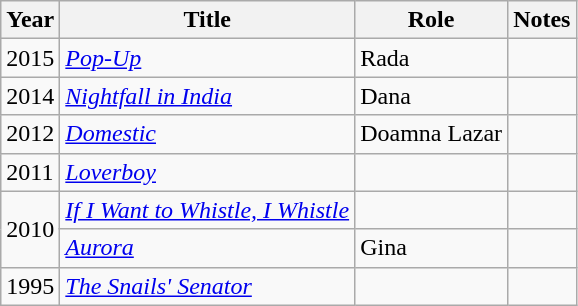<table class="wikitable sortable">
<tr>
<th>Year</th>
<th>Title</th>
<th>Role</th>
<th class="unsortable">Notes</th>
</tr>
<tr>
<td>2015</td>
<td><em><a href='#'>Pop-Up</a></em></td>
<td>Rada</td>
<td></td>
</tr>
<tr>
<td>2014</td>
<td><em><a href='#'>Nightfall in India</a></em></td>
<td>Dana</td>
<td></td>
</tr>
<tr>
<td>2012</td>
<td><em><a href='#'>Domestic</a></em></td>
<td>Doamna Lazar</td>
<td></td>
</tr>
<tr>
<td>2011</td>
<td><em><a href='#'>Loverboy</a></em></td>
<td></td>
<td></td>
</tr>
<tr>
<td rowspan=2>2010</td>
<td><em><a href='#'>If I Want to Whistle, I Whistle</a></em></td>
<td></td>
<td></td>
</tr>
<tr>
<td><em><a href='#'>Aurora</a></em></td>
<td>Gina</td>
<td></td>
</tr>
<tr>
<td>1995</td>
<td><em><a href='#'>The Snails' Senator</a></em></td>
<td></td>
<td></td>
</tr>
</table>
